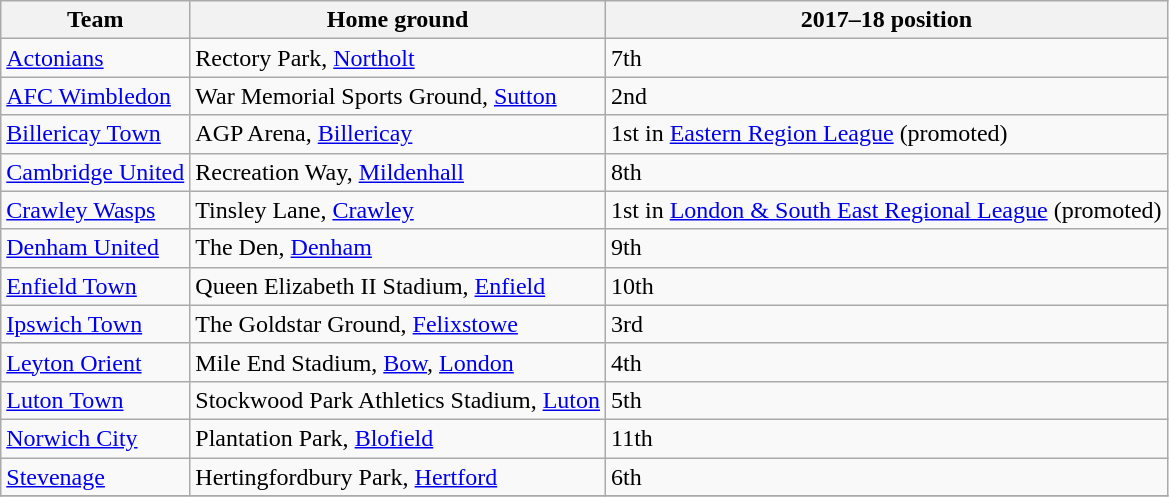<table class=wikitable>
<tr>
<th>Team</th>
<th>Home ground</th>
<th>2017–18 position</th>
</tr>
<tr>
<td><a href='#'>Actonians</a></td>
<td>Rectory Park, <a href='#'>Northolt</a></td>
<td>7th</td>
</tr>
<tr>
<td><a href='#'>AFC Wimbledon</a></td>
<td>War Memorial Sports Ground, <a href='#'>Sutton</a></td>
<td>2nd</td>
</tr>
<tr>
<td><a href='#'>Billericay Town</a></td>
<td>AGP Arena, <a href='#'>Billericay</a></td>
<td>1st in <a href='#'>Eastern Region League</a> (promoted)</td>
</tr>
<tr>
<td><a href='#'>Cambridge United</a></td>
<td>Recreation Way, <a href='#'>Mildenhall</a></td>
<td>8th</td>
</tr>
<tr>
<td><a href='#'>Crawley Wasps</a></td>
<td>Tinsley Lane, <a href='#'>Crawley</a></td>
<td>1st in <a href='#'>London & South East Regional League</a> (promoted)</td>
</tr>
<tr>
<td><a href='#'>Denham United</a></td>
<td>The Den, <a href='#'>Denham</a></td>
<td>9th</td>
</tr>
<tr>
<td><a href='#'>Enfield Town</a></td>
<td>Queen Elizabeth II Stadium, <a href='#'>Enfield</a></td>
<td>10th</td>
</tr>
<tr>
<td><a href='#'>Ipswich Town</a></td>
<td>The Goldstar Ground, <a href='#'>Felixstowe</a></td>
<td>3rd</td>
</tr>
<tr>
<td><a href='#'>Leyton Orient</a></td>
<td>Mile End Stadium, <a href='#'>Bow</a>, <a href='#'>London</a></td>
<td>4th</td>
</tr>
<tr>
<td><a href='#'>Luton Town</a></td>
<td>Stockwood Park Athletics Stadium, <a href='#'>Luton</a></td>
<td>5th</td>
</tr>
<tr>
<td><a href='#'>Norwich City</a></td>
<td>Plantation Park, <a href='#'>Blofield</a></td>
<td>11th</td>
</tr>
<tr>
<td><a href='#'>Stevenage</a></td>
<td>Hertingfordbury Park, <a href='#'>Hertford</a></td>
<td>6th</td>
</tr>
<tr>
</tr>
</table>
